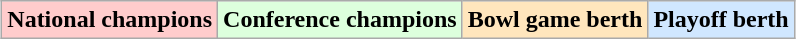<table class="wikitable" style="margin:1em auto;">
<tr>
<td bgcolor="#FFCCCC"><strong>National champions</strong></td>
<td bgcolor="#ddffdd"><strong>Conference champions</strong></td>
<td bgcolor="#ffe6bd"><strong>Bowl game berth</strong></td>
<td bgcolor="#d0e7ff"><strong>Playoff berth</strong></td>
</tr>
</table>
